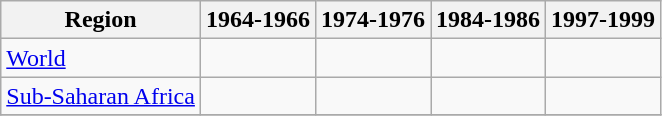<table class="wikitable">
<tr>
<th>Region</th>
<th>1964-1966</th>
<th>1974-1976</th>
<th>1984-1986</th>
<th>1997-1999</th>
</tr>
<tr>
<td><a href='#'>World</a></td>
<td></td>
<td></td>
<td></td>
<td></td>
</tr>
<tr>
<td><a href='#'>Sub-Saharan Africa</a></td>
<td></td>
<td></td>
<td></td>
<td></td>
</tr>
<tr>
</tr>
</table>
